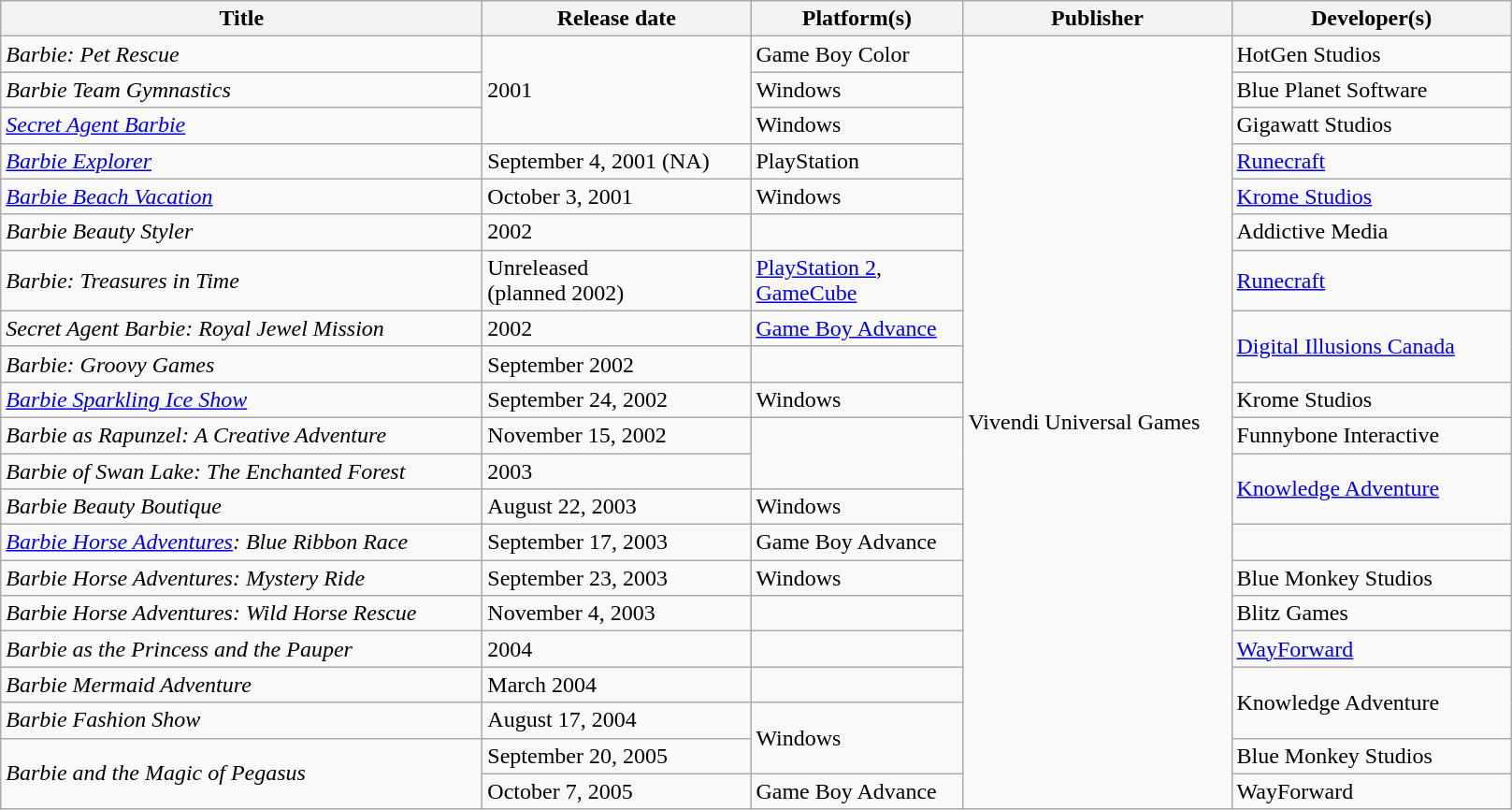<table class="wikitable">
<tr>
<th scope="col" style="width:21em;">Title</th>
<th scope="col" style="width:11.5em;">Release date</th>
<th scope="col" style="width:9em;">Platform(s)</th>
<th scope="col" style="width:11.5em;">Publisher</th>
<th scope="col" style="width:12em;">Developer(s)</th>
</tr>
<tr>
<td><em>Barbie: Pet Rescue</em></td>
<td rowspan="3">2001</td>
<td>Game Boy Color</td>
<td rowspan="21">Vivendi Universal Games</td>
<td>HotGen Studios</td>
</tr>
<tr>
<td><em>Barbie Team Gymnastics</em></td>
<td>Windows</td>
<td>Blue Planet Software</td>
</tr>
<tr>
<td><em><a href='#'>Secret Agent Barbie</a></em></td>
<td>Windows</td>
<td>Gigawatt Studios</td>
</tr>
<tr>
<td><em><a href='#'>Barbie Explorer</a></em></td>
<td>September 4, 2001 (NA)</td>
<td>PlayStation</td>
<td><a href='#'>Runecraft</a></td>
</tr>
<tr>
<td><em><a href='#'>Barbie Beach Vacation</a></em></td>
<td>October 3, 2001</td>
<td>Windows</td>
<td><a href='#'>Krome Studios</a></td>
</tr>
<tr>
<td><em>Barbie Beauty Styler</em></td>
<td>2002</td>
<td></td>
<td>Addictive Media</td>
</tr>
<tr>
<td><em>Barbie: Treasures in Time</em></td>
<td>Unreleased<br>(planned 2002)</td>
<td><a href='#'>PlayStation 2</a>, <a href='#'>GameCube</a></td>
<td><a href='#'>Runecraft</a></td>
</tr>
<tr>
<td><em>Secret Agent Barbie: Royal Jewel Mission</em></td>
<td>2002</td>
<td><a href='#'>Game Boy Advance</a></td>
<td rowspan="2"><a href='#'>Digital Illusions Canada</a></td>
</tr>
<tr>
<td><em>Barbie: Groovy Games</em></td>
<td>September 2002</td>
<td></td>
</tr>
<tr>
<td><em><a href='#'>Barbie Sparkling Ice Show</a></em></td>
<td>September 24, 2002</td>
<td>Windows</td>
<td>Krome Studios</td>
</tr>
<tr>
<td><em>Barbie as Rapunzel: A Creative Adventure</em></td>
<td>November 15, 2002</td>
<td rowspan="2"></td>
<td>Funnybone Interactive</td>
</tr>
<tr>
<td><em>Barbie of Swan Lake: The Enchanted Forest</em></td>
<td>2003</td>
<td rowspan="2"><a href='#'>Knowledge Adventure</a></td>
</tr>
<tr>
<td><em>Barbie Beauty Boutique</em></td>
<td>August 22, 2003</td>
<td>Windows</td>
</tr>
<tr>
<td><em><a href='#'>Barbie Horse Adventures</a>: Blue Ribbon Race</em></td>
<td>September 17, 2003</td>
<td>Game Boy Advance</td>
<td></td>
</tr>
<tr>
<td><em>Barbie Horse Adventures: Mystery Ride</em></td>
<td>September 23, 2003</td>
<td>Windows</td>
<td>Blue Monkey Studios</td>
</tr>
<tr>
<td><em>Barbie Horse Adventures: Wild Horse Rescue</em></td>
<td>November 4, 2003</td>
<td></td>
<td>Blitz Games</td>
</tr>
<tr>
<td><em>Barbie as the Princess and the Pauper</em></td>
<td>2004</td>
<td></td>
<td><a href='#'>WayForward</a></td>
</tr>
<tr>
<td><em>Barbie Mermaid Adventure</em></td>
<td>March 2004</td>
<td></td>
<td rowspan="2">Knowledge Adventure</td>
</tr>
<tr>
<td><em>Barbie Fashion Show</em></td>
<td>August 17, 2004</td>
<td rowspan="2">Windows</td>
</tr>
<tr>
<td rowspan="2"><em>Barbie and the Magic of Pegasus</em></td>
<td>September 20, 2005</td>
<td>Blue Monkey Studios</td>
</tr>
<tr>
<td>October 7, 2005</td>
<td>Game Boy Advance</td>
<td>WayForward</td>
</tr>
</table>
